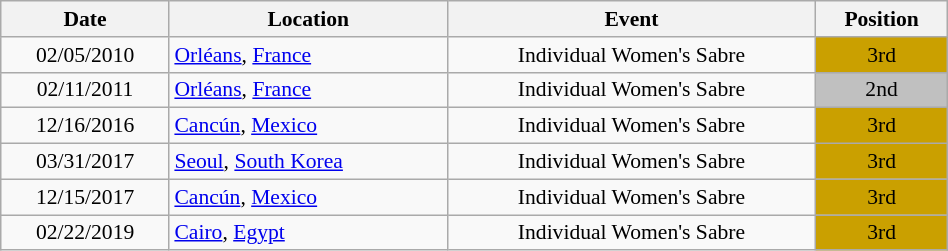<table class="wikitable" width="50%" style="font-size:90%; text-align:center;">
<tr>
<th>Date</th>
<th>Location</th>
<th>Event</th>
<th>Position</th>
</tr>
<tr>
<td>02/05/2010</td>
<td rowspan="1" align="left"> <a href='#'>Orléans</a>, <a href='#'>France</a></td>
<td>Individual Women's Sabre</td>
<td bgcolor="caramel">3rd</td>
</tr>
<tr>
<td>02/11/2011</td>
<td rowspan="1" align="left"> <a href='#'>Orléans</a>, <a href='#'>France</a></td>
<td>Individual Women's Sabre</td>
<td bgcolor="silver">2nd</td>
</tr>
<tr>
<td rowspan="1">12/16/2016</td>
<td rowspan="1" align="left"> <a href='#'>Cancún</a>, <a href='#'>Mexico</a></td>
<td>Individual Women's Sabre</td>
<td bgcolor="caramel">3rd</td>
</tr>
<tr>
<td>03/31/2017</td>
<td rowspan="1" align="left"> <a href='#'>Seoul</a>, <a href='#'>South Korea</a></td>
<td>Individual Women's Sabre</td>
<td bgcolor="caramel">3rd</td>
</tr>
<tr>
<td>12/15/2017</td>
<td rowspan="1" align="left"> <a href='#'>Cancún</a>, <a href='#'>Mexico</a></td>
<td>Individual Women's Sabre</td>
<td bgcolor="caramel">3rd</td>
</tr>
<tr>
<td>02/22/2019</td>
<td rowspan="1" align="left"> <a href='#'>Cairo</a>, <a href='#'>Egypt</a></td>
<td>Individual Women's Sabre</td>
<td bgcolor="caramel">3rd</td>
</tr>
</table>
